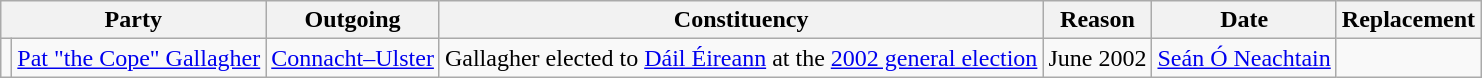<table class="wikitable">
<tr>
<th colspan=2>Party</th>
<th>Outgoing</th>
<th>Constituency</th>
<th>Reason</th>
<th>Date</th>
<th>Replacement</th>
</tr>
<tr>
<td></td>
<td><a href='#'>Pat "the Cope" Gallagher</a></td>
<td><a href='#'>Connacht–Ulster</a></td>
<td>Gallagher elected to <a href='#'>Dáil Éireann</a> at the <a href='#'>2002 general election</a></td>
<td>June 2002</td>
<td><a href='#'>Seán Ó Neachtain</a></td>
</tr>
</table>
